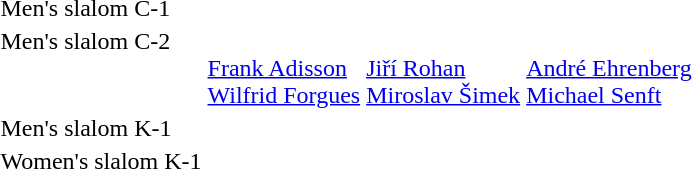<table>
<tr>
<td>Men's slalom C-1<br></td>
<td></td>
<td></td>
<td></td>
</tr>
<tr valign="top">
<td>Men's slalom C-2<br></td>
<td><br><a href='#'>Frank Adisson</a><br><a href='#'>Wilfrid Forgues</a></td>
<td><br><a href='#'>Jiří Rohan</a><br><a href='#'>Miroslav Šimek</a></td>
<td><br><a href='#'>André Ehrenberg</a><br><a href='#'>Michael Senft</a></td>
</tr>
<tr>
<td>Men's slalom K-1<br></td>
<td></td>
<td></td>
<td></td>
</tr>
<tr valign="top">
<td>Women's slalom K-1<br></td>
<td></td>
<td></td>
<td></td>
</tr>
</table>
